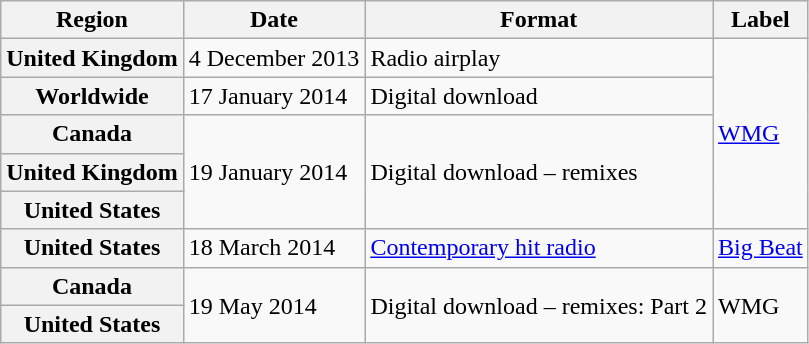<table class="wikitable plainrowheaders">
<tr>
<th>Region</th>
<th>Date</th>
<th>Format</th>
<th>Label</th>
</tr>
<tr>
<th scope="row">United Kingdom</th>
<td>4 December 2013</td>
<td>Radio airplay</td>
<td rowspan="5"><a href='#'>WMG</a></td>
</tr>
<tr>
<th scope="row">Worldwide</th>
<td>17 January 2014</td>
<td>Digital download</td>
</tr>
<tr>
<th scope="row">Canada</th>
<td rowspan=3>19 January 2014</td>
<td rowspan=3>Digital download – remixes</td>
</tr>
<tr>
<th scope="row">United Kingdom</th>
</tr>
<tr>
<th scope="row">United States</th>
</tr>
<tr>
<th scope="row">United States</th>
<td>18 March 2014</td>
<td><a href='#'>Contemporary hit radio</a></td>
<td><a href='#'>Big Beat</a></td>
</tr>
<tr>
<th scope="row">Canada</th>
<td rowspan=2>19 May 2014</td>
<td rowspan=2>Digital download – remixes: Part 2</td>
<td rowspan=2>WMG</td>
</tr>
<tr>
<th scope="row">United States</th>
</tr>
</table>
